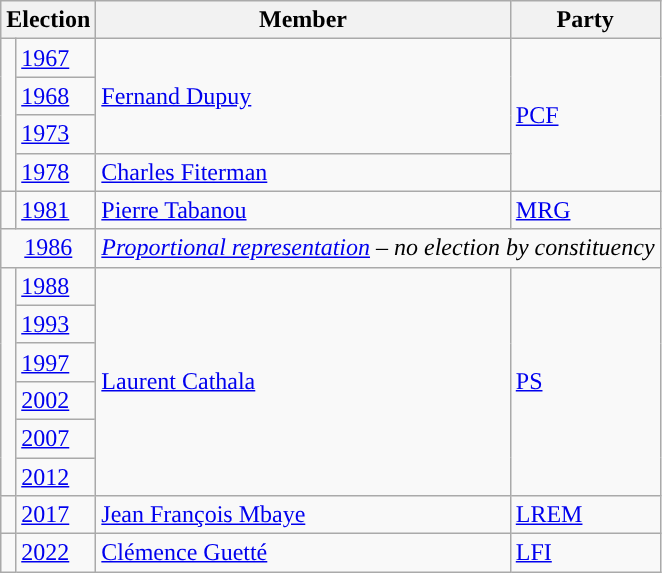<table class="wikitable">
<tr>
<th colspan="2">Election</th>
<th>Member</th>
<th>Party</th>
</tr>
<tr>
<td rowspan="4" style="color:inherit;background-color: "></td>
<td><a href='#'>1967</a></td>
<td rowspan="3"><a href='#'>Fernand Dupuy</a></td>
<td rowspan="4"><a href='#'>PCF</a></td>
</tr>
<tr>
<td><a href='#'>1968</a></td>
</tr>
<tr>
<td><a href='#'>1973</a></td>
</tr>
<tr>
<td><a href='#'>1978</a></td>
<td><a href='#'>Charles Fiterman</a></td>
</tr>
<tr>
<td style="color:inherit;background-color: "></td>
<td><a href='#'>1981</a></td>
<td><a href='#'>Pierre Tabanou</a></td>
<td><a href='#'>MRG</a></td>
</tr>
<tr>
<td colspan="2" align="center"><a href='#'>1986</a></td>
<td colspan="2"><em><a href='#'>Proportional representation</a> – no election by constituency</em></td>
</tr>
<tr>
<td rowspan=6 style="color:inherit;background-color: "></td>
<td><a href='#'>1988</a></td>
<td rowspan=6><a href='#'>Laurent Cathala</a></td>
<td rowspan=6><a href='#'>PS</a></td>
</tr>
<tr>
<td><a href='#'>1993</a></td>
</tr>
<tr>
<td><a href='#'>1997</a></td>
</tr>
<tr>
<td><a href='#'>2002</a></td>
</tr>
<tr>
<td><a href='#'>2007</a></td>
</tr>
<tr>
<td><a href='#'>2012</a></td>
</tr>
<tr>
<td style="color:inherit;background-color: "></td>
<td><a href='#'>2017</a></td>
<td><a href='#'>Jean François Mbaye</a></td>
<td><a href='#'>LREM</a></td>
</tr>
<tr>
<td style="color:inherit;background-color: "></td>
<td><a href='#'>2022</a></td>
<td><a href='#'>Clémence Guetté</a></td>
<td><a href='#'>LFI</a></td>
</tr>
</table>
